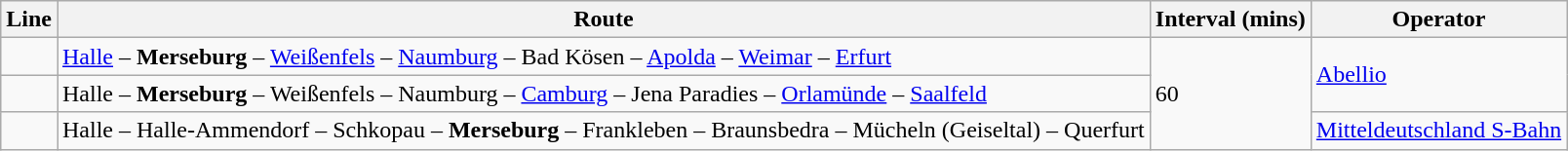<table class="wikitable">
<tr>
<th>Line</th>
<th>Route</th>
<th>Interval (mins)</th>
<th>Operator</th>
</tr>
<tr>
<td align="center"></td>
<td><a href='#'>Halle</a> – <strong>Merseburg</strong> – <a href='#'>Weißenfels</a> – <a href='#'>Naumburg</a> – Bad Kösen – <a href='#'>Apolda</a> – <a href='#'>Weimar</a> – <a href='#'>Erfurt</a></td>
<td rowspan=3>60</td>
<td rowspan=2><a href='#'>Abellio</a></td>
</tr>
<tr>
<td align="center"></td>
<td>Halle – <strong>Merseburg</strong> – Weißenfels – Naumburg – <a href='#'>Camburg</a> – Jena Paradies – <a href='#'>Orlamünde</a> – <a href='#'>Saalfeld</a></td>
</tr>
<tr>
<td align="center"></td>
<td>Halle – Halle-Ammendorf – Schkopau – <strong>Merseburg</strong> – Frankleben – Braunsbedra – Mücheln (Geiseltal) – Querfurt</td>
<td><a href='#'>Mitteldeutschland S-Bahn</a></td>
</tr>
</table>
